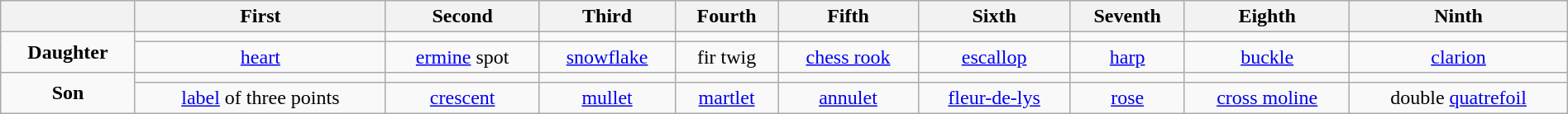<table class="wikitable" style="width:100%;text-align:center;">
<tr>
<th></th>
<th>First</th>
<th>Second</th>
<th>Third</th>
<th>Fourth</th>
<th>Fifth</th>
<th>Sixth</th>
<th>Seventh</th>
<th>Eighth</th>
<th>Ninth</th>
</tr>
<tr>
<td rowspan="2" style="text-align:center;"><strong>Daughter</strong></td>
<td></td>
<td></td>
<td></td>
<td></td>
<td></td>
<td></td>
<td></td>
<td></td>
<td></td>
</tr>
<tr>
<td><a href='#'>heart</a></td>
<td><a href='#'>ermine</a> spot</td>
<td><a href='#'>snowflake</a></td>
<td>fir twig</td>
<td><a href='#'>chess rook</a></td>
<td><a href='#'>escallop</a></td>
<td><a href='#'>harp</a></td>
<td><a href='#'>buckle</a></td>
<td><a href='#'>clarion</a></td>
</tr>
<tr>
<td rowspan="2" style="text-align:center;"><strong>Son</strong></td>
<td></td>
<td></td>
<td></td>
<td></td>
<td></td>
<td></td>
<td></td>
<td></td>
<td></td>
</tr>
<tr>
<td><a href='#'>label</a> of three points</td>
<td><a href='#'>crescent</a></td>
<td><a href='#'>mullet</a></td>
<td><a href='#'>martlet</a></td>
<td><a href='#'>annulet</a></td>
<td><a href='#'>fleur-de-lys</a></td>
<td><a href='#'>rose</a></td>
<td><a href='#'>cross moline</a></td>
<td>double <a href='#'>quatrefoil</a></td>
</tr>
</table>
